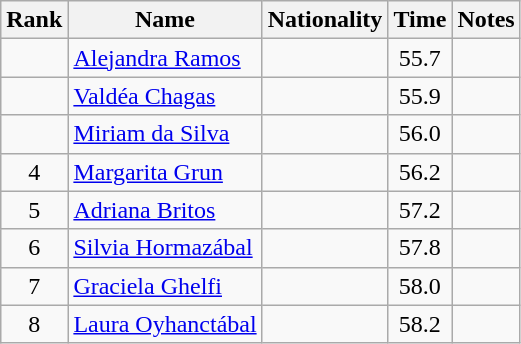<table class="wikitable sortable" style="text-align:center">
<tr>
<th>Rank</th>
<th>Name</th>
<th>Nationality</th>
<th>Time</th>
<th>Notes</th>
</tr>
<tr>
<td></td>
<td align=left><a href='#'>Alejandra Ramos</a></td>
<td align=left></td>
<td>55.7</td>
<td></td>
</tr>
<tr>
<td></td>
<td align=left><a href='#'>Valdéa Chagas</a></td>
<td align=left></td>
<td>55.9</td>
<td></td>
</tr>
<tr>
<td></td>
<td align=left><a href='#'>Miriam da Silva</a></td>
<td align=left></td>
<td>56.0</td>
<td></td>
</tr>
<tr>
<td>4</td>
<td align=left><a href='#'>Margarita Grun</a></td>
<td align=left></td>
<td>56.2</td>
<td></td>
</tr>
<tr>
<td>5</td>
<td align=left><a href='#'>Adriana Britos</a></td>
<td align=left></td>
<td>57.2</td>
<td></td>
</tr>
<tr>
<td>6</td>
<td align=left><a href='#'>Silvia Hormazábal</a></td>
<td align=left></td>
<td>57.8</td>
<td></td>
</tr>
<tr>
<td>7</td>
<td align=left><a href='#'>Graciela Ghelfi</a></td>
<td align=left></td>
<td>58.0</td>
<td></td>
</tr>
<tr>
<td>8</td>
<td align=left><a href='#'>Laura Oyhanctábal</a></td>
<td align=left></td>
<td>58.2</td>
<td></td>
</tr>
</table>
